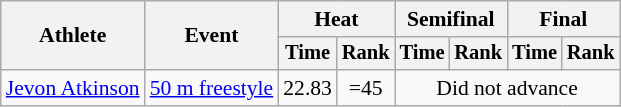<table class=wikitable style="font-size:90%">
<tr>
<th rowspan="2">Athlete</th>
<th rowspan="2">Event</th>
<th colspan="2">Heat</th>
<th colspan="2">Semifinal</th>
<th colspan="2">Final</th>
</tr>
<tr style="font-size:95%">
<th>Time</th>
<th>Rank</th>
<th>Time</th>
<th>Rank</th>
<th>Time</th>
<th>Rank</th>
</tr>
<tr align=center>
<td align=left><a href='#'>Jevon Atkinson</a></td>
<td align=left><a href='#'>50 m freestyle</a></td>
<td>22.83</td>
<td>=45</td>
<td colspan=4>Did not advance</td>
</tr>
</table>
